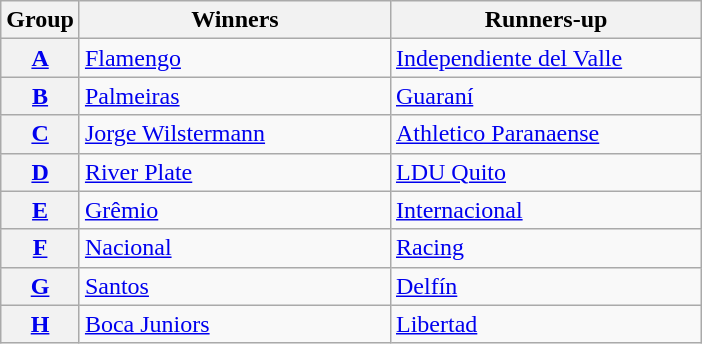<table class="wikitable">
<tr>
<th>Group</th>
<th width=200>Winners</th>
<th width=200>Runners-up</th>
</tr>
<tr>
<th><a href='#'>A</a></th>
<td> <a href='#'>Flamengo</a></td>
<td> <a href='#'>Independiente del Valle</a></td>
</tr>
<tr>
<th><a href='#'>B</a></th>
<td> <a href='#'>Palmeiras</a></td>
<td> <a href='#'>Guaraní</a></td>
</tr>
<tr>
<th><a href='#'>C</a></th>
<td> <a href='#'>Jorge Wilstermann</a></td>
<td> <a href='#'>Athletico Paranaense</a></td>
</tr>
<tr>
<th><a href='#'>D</a></th>
<td> <a href='#'>River Plate</a></td>
<td> <a href='#'>LDU Quito</a></td>
</tr>
<tr>
<th><a href='#'>E</a></th>
<td> <a href='#'>Grêmio</a></td>
<td> <a href='#'>Internacional</a></td>
</tr>
<tr>
<th><a href='#'>F</a></th>
<td> <a href='#'>Nacional</a></td>
<td> <a href='#'>Racing</a></td>
</tr>
<tr>
<th><a href='#'>G</a></th>
<td> <a href='#'>Santos</a></td>
<td> <a href='#'>Delfín</a></td>
</tr>
<tr>
<th><a href='#'>H</a></th>
<td> <a href='#'>Boca Juniors</a></td>
<td> <a href='#'>Libertad</a></td>
</tr>
</table>
